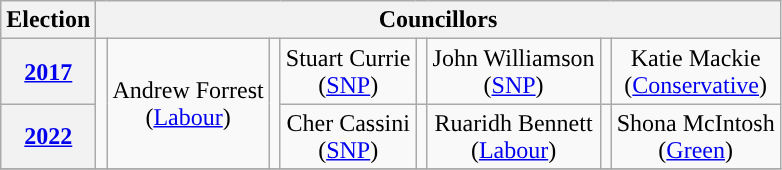<table class="wikitable" style="text-align:center">
<tr>
<th>Election</th>
<th colspan=8>Councillors</th>
</tr>
<tr>
<th><a href='#'>2017</a></th>
<td rowspan=2; style="background-color: "></td>
<td rowspan=2>Andrew Forrest <br>(<a href='#'>Labour</a>)</td>
<td rowspan=2; style="background-color: "></td>
<td rowspan=1>Stuart Currie<br>(<a href='#'>SNP</a>)</td>
<td rowspan=1; style="background-color: "></td>
<td rowspan=1>John Williamson<br>(<a href='#'>SNP</a>)</td>
<td rowspan=1; style="background-color: "></td>
<td rowspan=1>Katie Mackie<br>(<a href='#'>Conservative</a>)</td>
</tr>
<tr>
<th><a href='#'>2022</a></th>
<td rowspan=1>Cher Cassini<br>(<a href='#'>SNP</a>)</td>
<td rowspan=1; style="background-color: "></td>
<td rowspan=1>Ruaridh Bennett<br>(<a href='#'>Labour</a>)</td>
<td rowspan=1; style="background-color: "></td>
<td rowspan=1>Shona McIntosh<br>(<a href='#'>Green</a>)</td>
</tr>
<tr>
</tr>
</table>
